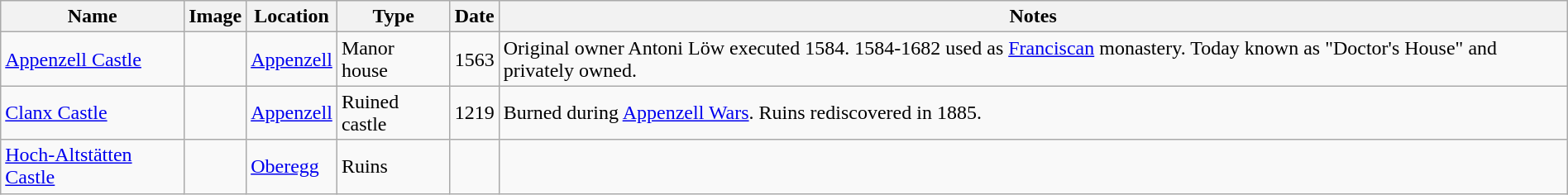<table class="wikitable sortable" style="text-align:left; margin-left: auto; margin-right: auto; border: none; width:500">
<tr>
<th>Name</th>
<th class="unsortable">Image</th>
<th>Location</th>
<th>Type</th>
<th>Date</th>
<th class="unsortable">Notes</th>
</tr>
<tr>
<td><a href='#'>Appenzell Castle</a></td>
<td></td>
<td><a href='#'>Appenzell</a><br></td>
<td>Manor house</td>
<td>1563</td>
<td>Original owner Antoni Löw executed 1584. 1584-1682 used as <a href='#'>Franciscan</a> monastery. Today known as "Doctor's House" and privately owned.</td>
</tr>
<tr>
<td><a href='#'>Clanx Castle</a></td>
<td></td>
<td><a href='#'>Appenzell</a><br></td>
<td>Ruined castle</td>
<td>1219</td>
<td>Burned during <a href='#'>Appenzell Wars</a>.  Ruins rediscovered in 1885.</td>
</tr>
<tr>
<td><a href='#'>Hoch-Altstätten Castle</a></td>
<td></td>
<td><a href='#'>Oberegg</a><br></td>
<td>Ruins</td>
<td></td>
<td></td>
</tr>
<tr>
</tr>
</table>
